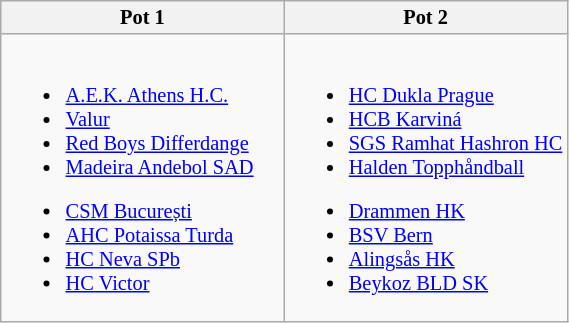<table class="wikitable" style="font-size:85%; white-space:nowrap;">
<tr>
<th width=50%>Pot 1</th>
<th width=50%>Pot 2</th>
</tr>
<tr>
<td><br>
<ul><li> <a href='#'>A.E.K. Athens H.C.</a></li><li> <a href='#'>Valur</a></li><li> <a href='#'>Red Boys Differdange</a></li><li> <a href='#'>Madeira Andebol SAD</a></li></ul><ul><li> <a href='#'>CSM București</a></li><li> <a href='#'>AHC Potaissa Turda</a></li><li> <a href='#'>HC Neva SPb</a></li><li> <a href='#'>HC Victor</a></li></ul></td>
<td><br>
<ul><li> <a href='#'>HC Dukla Prague</a></li><li> <a href='#'>HCB Karviná</a></li><li> <a href='#'>SGS Ramhat Hashron HC</a></li><li> <a href='#'>Halden Topphåndball</a></li></ul><ul><li> <a href='#'>Drammen HK</a></li><li> <a href='#'>BSV Bern</a></li><li> <a href='#'>Alingsås HK</a></li><li> <a href='#'>Beykoz BLD SK</a></li></ul></td>
</tr>
</table>
